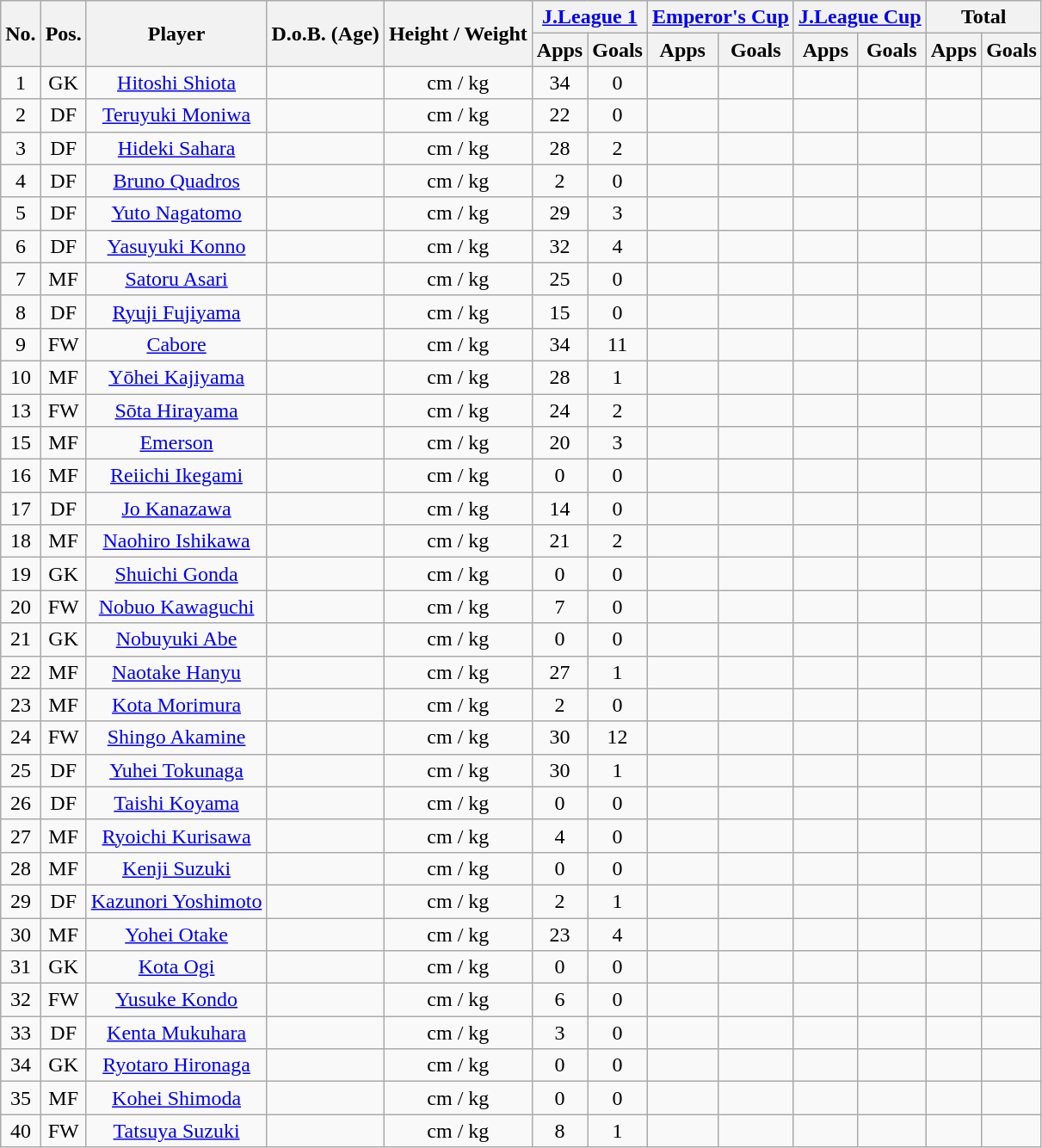<table class="wikitable" style="text-align:center;">
<tr>
<th rowspan="2">No.</th>
<th rowspan="2">Pos.</th>
<th rowspan="2">Player</th>
<th rowspan="2">D.o.B. (Age)</th>
<th rowspan="2">Height / Weight</th>
<th colspan="2"><a href='#'>J.League 1</a></th>
<th colspan="2"><a href='#'>Emperor's Cup</a></th>
<th colspan="2"><a href='#'>J.League Cup</a></th>
<th colspan="2">Total</th>
</tr>
<tr>
<th>Apps</th>
<th>Goals</th>
<th>Apps</th>
<th>Goals</th>
<th>Apps</th>
<th>Goals</th>
<th>Apps</th>
<th>Goals</th>
</tr>
<tr>
<td>1</td>
<td>GK</td>
<td><a href='#'>Hitoshi Shiota</a></td>
<td></td>
<td>cm / kg</td>
<td>34</td>
<td>0</td>
<td></td>
<td></td>
<td></td>
<td></td>
<td></td>
<td></td>
</tr>
<tr>
<td>2</td>
<td>DF</td>
<td><a href='#'>Teruyuki Moniwa</a></td>
<td></td>
<td>cm / kg</td>
<td>22</td>
<td>0</td>
<td></td>
<td></td>
<td></td>
<td></td>
<td></td>
<td></td>
</tr>
<tr>
<td>3</td>
<td>DF</td>
<td><a href='#'>Hideki Sahara</a></td>
<td></td>
<td>cm / kg</td>
<td>28</td>
<td>2</td>
<td></td>
<td></td>
<td></td>
<td></td>
<td></td>
<td></td>
</tr>
<tr>
<td>4</td>
<td>DF</td>
<td><a href='#'>Bruno Quadros</a></td>
<td></td>
<td>cm / kg</td>
<td>2</td>
<td>0</td>
<td></td>
<td></td>
<td></td>
<td></td>
<td></td>
<td></td>
</tr>
<tr>
<td>5</td>
<td>DF</td>
<td><a href='#'>Yuto Nagatomo</a></td>
<td></td>
<td>cm / kg</td>
<td>29</td>
<td>3</td>
<td></td>
<td></td>
<td></td>
<td></td>
<td></td>
<td></td>
</tr>
<tr>
<td>6</td>
<td>DF</td>
<td><a href='#'>Yasuyuki Konno</a></td>
<td></td>
<td>cm / kg</td>
<td>32</td>
<td>4</td>
<td></td>
<td></td>
<td></td>
<td></td>
<td></td>
<td></td>
</tr>
<tr>
<td>7</td>
<td>MF</td>
<td><a href='#'>Satoru Asari</a></td>
<td></td>
<td>cm / kg</td>
<td>25</td>
<td>0</td>
<td></td>
<td></td>
<td></td>
<td></td>
<td></td>
<td></td>
</tr>
<tr>
<td>8</td>
<td>DF</td>
<td><a href='#'>Ryuji Fujiyama</a></td>
<td></td>
<td>cm / kg</td>
<td>15</td>
<td>0</td>
<td></td>
<td></td>
<td></td>
<td></td>
<td></td>
<td></td>
</tr>
<tr>
<td>9</td>
<td>FW</td>
<td><a href='#'>Cabore</a></td>
<td></td>
<td>cm / kg</td>
<td>34</td>
<td>11</td>
<td></td>
<td></td>
<td></td>
<td></td>
<td></td>
<td></td>
</tr>
<tr>
<td>10</td>
<td>MF</td>
<td><a href='#'>Yōhei Kajiyama</a></td>
<td></td>
<td>cm / kg</td>
<td>28</td>
<td>1</td>
<td></td>
<td></td>
<td></td>
<td></td>
<td></td>
<td></td>
</tr>
<tr>
<td>13</td>
<td>FW</td>
<td><a href='#'>Sōta Hirayama</a></td>
<td></td>
<td>cm / kg</td>
<td>24</td>
<td>2</td>
<td></td>
<td></td>
<td></td>
<td></td>
<td></td>
<td></td>
</tr>
<tr>
<td>15</td>
<td>MF</td>
<td><a href='#'>Emerson</a></td>
<td></td>
<td>cm / kg</td>
<td>20</td>
<td>3</td>
<td></td>
<td></td>
<td></td>
<td></td>
<td></td>
<td></td>
</tr>
<tr>
<td>16</td>
<td>MF</td>
<td><a href='#'>Reiichi Ikegami</a></td>
<td></td>
<td>cm / kg</td>
<td>0</td>
<td>0</td>
<td></td>
<td></td>
<td></td>
<td></td>
<td></td>
<td></td>
</tr>
<tr>
<td>17</td>
<td>DF</td>
<td><a href='#'>Jo Kanazawa</a></td>
<td></td>
<td>cm / kg</td>
<td>14</td>
<td>0</td>
<td></td>
<td></td>
<td></td>
<td></td>
<td></td>
<td></td>
</tr>
<tr>
<td>18</td>
<td>MF</td>
<td><a href='#'>Naohiro Ishikawa</a></td>
<td></td>
<td>cm / kg</td>
<td>21</td>
<td>2</td>
<td></td>
<td></td>
<td></td>
<td></td>
<td></td>
<td></td>
</tr>
<tr>
<td>19</td>
<td>GK</td>
<td><a href='#'>Shuichi Gonda</a></td>
<td></td>
<td>cm / kg</td>
<td>0</td>
<td>0</td>
<td></td>
<td></td>
<td></td>
<td></td>
<td></td>
<td></td>
</tr>
<tr>
<td>20</td>
<td>FW</td>
<td><a href='#'>Nobuo Kawaguchi</a></td>
<td></td>
<td>cm / kg</td>
<td>7</td>
<td>0</td>
<td></td>
<td></td>
<td></td>
<td></td>
<td></td>
<td></td>
</tr>
<tr>
<td>21</td>
<td>GK</td>
<td><a href='#'>Nobuyuki Abe</a></td>
<td></td>
<td>cm / kg</td>
<td>0</td>
<td>0</td>
<td></td>
<td></td>
<td></td>
<td></td>
<td></td>
<td></td>
</tr>
<tr>
<td>22</td>
<td>MF</td>
<td><a href='#'>Naotake Hanyu</a></td>
<td></td>
<td>cm / kg</td>
<td>27</td>
<td>1</td>
<td></td>
<td></td>
<td></td>
<td></td>
<td></td>
<td></td>
</tr>
<tr>
<td>23</td>
<td>MF</td>
<td><a href='#'>Kota Morimura</a></td>
<td></td>
<td>cm / kg</td>
<td>2</td>
<td>0</td>
<td></td>
<td></td>
<td></td>
<td></td>
<td></td>
<td></td>
</tr>
<tr>
<td>24</td>
<td>FW</td>
<td><a href='#'>Shingo Akamine</a></td>
<td></td>
<td>cm / kg</td>
<td>30</td>
<td>12</td>
<td></td>
<td></td>
<td></td>
<td></td>
<td></td>
<td></td>
</tr>
<tr>
<td>25</td>
<td>DF</td>
<td><a href='#'>Yuhei Tokunaga</a></td>
<td></td>
<td>cm / kg</td>
<td>30</td>
<td>1</td>
<td></td>
<td></td>
<td></td>
<td></td>
<td></td>
<td></td>
</tr>
<tr>
<td>26</td>
<td>DF</td>
<td><a href='#'>Taishi Koyama</a></td>
<td></td>
<td>cm / kg</td>
<td>0</td>
<td>0</td>
<td></td>
<td></td>
<td></td>
<td></td>
<td></td>
<td></td>
</tr>
<tr>
<td>27</td>
<td>MF</td>
<td><a href='#'>Ryoichi Kurisawa</a></td>
<td></td>
<td>cm / kg</td>
<td>4</td>
<td>0</td>
<td></td>
<td></td>
<td></td>
<td></td>
<td></td>
<td></td>
</tr>
<tr>
<td>28</td>
<td>MF</td>
<td><a href='#'>Kenji Suzuki</a></td>
<td></td>
<td>cm / kg</td>
<td>0</td>
<td>0</td>
<td></td>
<td></td>
<td></td>
<td></td>
<td></td>
<td></td>
</tr>
<tr>
<td>29</td>
<td>DF</td>
<td><a href='#'>Kazunori Yoshimoto</a></td>
<td></td>
<td>cm / kg</td>
<td>2</td>
<td>1</td>
<td></td>
<td></td>
<td></td>
<td></td>
<td></td>
<td></td>
</tr>
<tr>
<td>30</td>
<td>MF</td>
<td><a href='#'>Yohei Otake</a></td>
<td></td>
<td>cm / kg</td>
<td>23</td>
<td>4</td>
<td></td>
<td></td>
<td></td>
<td></td>
<td></td>
<td></td>
</tr>
<tr>
<td>31</td>
<td>GK</td>
<td><a href='#'>Kota Ogi</a></td>
<td></td>
<td>cm / kg</td>
<td>0</td>
<td>0</td>
<td></td>
<td></td>
<td></td>
<td></td>
<td></td>
<td></td>
</tr>
<tr>
<td>32</td>
<td>FW</td>
<td><a href='#'>Yusuke Kondo</a></td>
<td></td>
<td>cm / kg</td>
<td>6</td>
<td>0</td>
<td></td>
<td></td>
<td></td>
<td></td>
<td></td>
<td></td>
</tr>
<tr>
<td>33</td>
<td>DF</td>
<td><a href='#'>Kenta Mukuhara</a></td>
<td></td>
<td>cm / kg</td>
<td>3</td>
<td>0</td>
<td></td>
<td></td>
<td></td>
<td></td>
<td></td>
<td></td>
</tr>
<tr>
<td>34</td>
<td>GK</td>
<td><a href='#'>Ryotaro Hironaga</a></td>
<td></td>
<td>cm / kg</td>
<td>0</td>
<td>0</td>
<td></td>
<td></td>
<td></td>
<td></td>
<td></td>
<td></td>
</tr>
<tr>
<td>35</td>
<td>MF</td>
<td><a href='#'>Kohei Shimoda</a></td>
<td></td>
<td>cm / kg</td>
<td>0</td>
<td>0</td>
<td></td>
<td></td>
<td></td>
<td></td>
<td></td>
<td></td>
</tr>
<tr>
<td>40</td>
<td>FW</td>
<td><a href='#'>Tatsuya Suzuki</a></td>
<td></td>
<td>cm / kg</td>
<td>8</td>
<td>1</td>
<td></td>
<td></td>
<td></td>
<td></td>
<td></td>
<td></td>
</tr>
</table>
